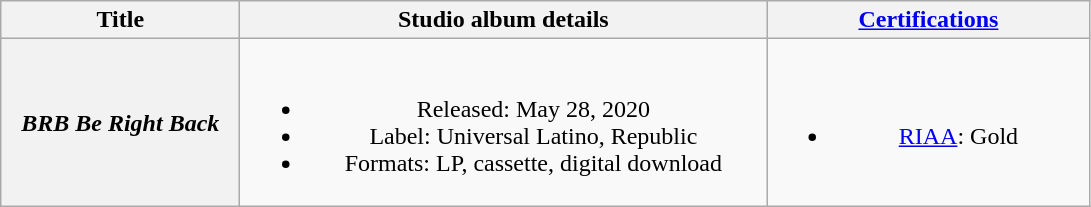<table class="wikitable plainrowheaders" style="text-align:center;">
<tr>
<th scope="col" style="width:9.5em;">Title</th>
<th scope="col" style="width:21.5em;">Studio album details</th>
<th scope="col" style="width:13em;"><a href='#'>Certifications</a></th>
</tr>
<tr>
<th scope="row"><em>BRB Be Right Back</em></th>
<td><br><ul><li>Released: May 28, 2020</li><li>Label: Universal Latino, Republic</li><li>Formats: LP, cassette, digital download</li></ul></td>
<td><br><ul><li><a href='#'>RIAA</a>: Gold </li></ul></td>
</tr>
</table>
